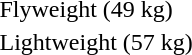<table>
<tr>
<td rowspan=2>Flyweight (49 kg)<br></td>
<td rowspan=2></td>
<td rowspan=2></td>
<td></td>
</tr>
<tr>
<td></td>
</tr>
<tr>
<td rowspan=2>Lightweight (57 kg)<br></td>
<td rowspan=2></td>
<td rowspan=2></td>
<td></td>
</tr>
<tr>
<td></td>
</tr>
<tr>
<td rowspan=2><br></td>
<td rowspan=2></td>
<td rowspan=2></td>
<td></td>
</tr>
<tr>
<td></td>
</tr>
<tr>
<td rowspan=2><br></td>
<td rowspan=2></td>
<td rowspan=2></td>
<td></td>
</tr>
<tr>
<td></td>
</tr>
</table>
